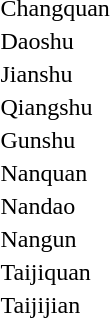<table>
<tr>
<td>Changquan</td>
<td></td>
<td></td>
<td></td>
</tr>
<tr>
<td>Daoshu</td>
<td></td>
<td></td>
<td></td>
</tr>
<tr>
<td>Jianshu</td>
<td></td>
<td></td>
<td><br></td>
</tr>
<tr>
<td>Qiangshu</td>
<td></td>
<td></td>
<td></td>
</tr>
<tr>
<td>Gunshu</td>
<td></td>
<td></td>
<td></td>
</tr>
<tr>
<td>Nanquan</td>
<td></td>
<td></td>
<td></td>
</tr>
<tr>
<td>Nandao</td>
<td></td>
<td></td>
<td></td>
</tr>
<tr>
<td>Nangun</td>
<td></td>
<td></td>
<td></td>
</tr>
<tr>
<td>Taijiquan</td>
<td></td>
<td></td>
<td></td>
</tr>
<tr>
<td>Taijijian</td>
<td></td>
<td></td>
<td><br></td>
</tr>
</table>
